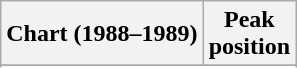<table class="wikitable sortable plainrowheaders" style="text-align:center">
<tr>
<th scope="col">Chart (1988–1989)</th>
<th scope="col">Peak<br>position</th>
</tr>
<tr>
</tr>
<tr>
</tr>
</table>
